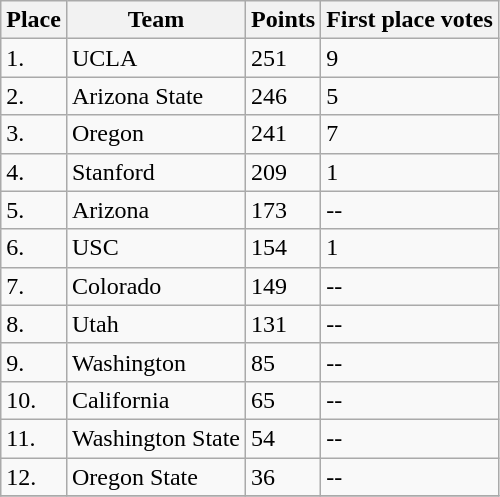<table class="wikitable">
<tr>
<th>Place</th>
<th>Team</th>
<th>Points</th>
<th>First place votes</th>
</tr>
<tr>
<td>1.</td>
<td ! style=>UCLA</td>
<td>251</td>
<td>9</td>
</tr>
<tr>
<td>2.</td>
<td ! style=>Arizona State</td>
<td>246</td>
<td>5</td>
</tr>
<tr>
<td>3.</td>
<td ! style=>Oregon</td>
<td>241</td>
<td>7</td>
</tr>
<tr>
<td>4.</td>
<td ! style=>Stanford</td>
<td>209</td>
<td>1</td>
</tr>
<tr>
<td>5.</td>
<td ! style=>Arizona</td>
<td>173</td>
<td>--</td>
</tr>
<tr>
<td>6.</td>
<td ! style=>USC</td>
<td>154</td>
<td>1</td>
</tr>
<tr>
<td>7.</td>
<td ! style=>Colorado</td>
<td>149</td>
<td>--</td>
</tr>
<tr>
<td>8.</td>
<td ! style=>Utah</td>
<td>131</td>
<td>--</td>
</tr>
<tr>
<td>9.</td>
<td ! style=>Washington</td>
<td>85</td>
<td>--</td>
</tr>
<tr>
<td>10.</td>
<td ! style=>California</td>
<td>65</td>
<td>--</td>
</tr>
<tr>
<td>11.</td>
<td ! style=>Washington State</td>
<td>54</td>
<td>--</td>
</tr>
<tr>
<td>12.</td>
<td ! style=>Oregon State</td>
<td>36</td>
<td>--</td>
</tr>
<tr>
</tr>
</table>
